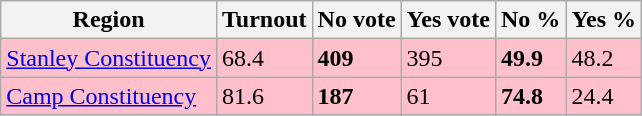<table class="wikitable sortable">
<tr>
<th>Region</th>
<th>Turnout</th>
<th>No vote</th>
<th>Yes vote</th>
<th>No %</th>
<th>Yes %</th>
</tr>
<tr style="background:pink;">
<td><a href='#'>Stanley Constituency</a></td>
<td>68.4</td>
<td><strong>409</strong></td>
<td>395</td>
<td><strong>49.9</strong></td>
<td>48.2</td>
</tr>
<tr style="background:pink;">
<td><a href='#'>Camp Constituency</a></td>
<td>81.6</td>
<td><strong>187</strong></td>
<td>61</td>
<td><strong>74.8</strong></td>
<td>24.4</td>
</tr>
</table>
